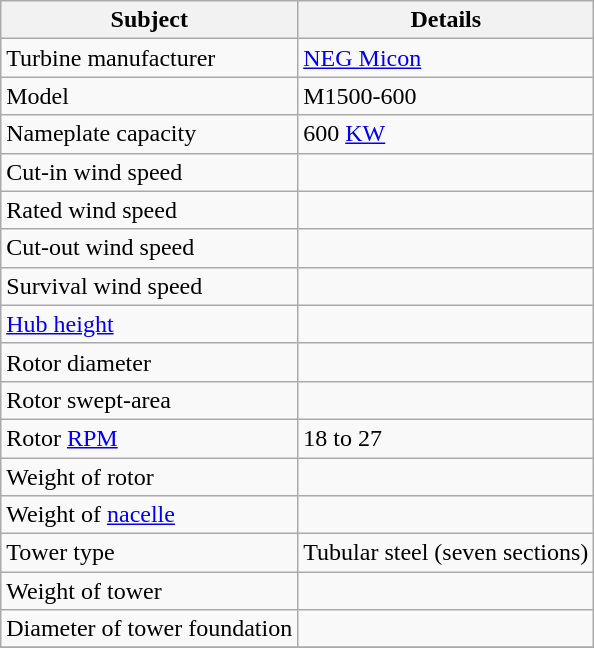<table class="wikitable">
<tr>
<th>Subject</th>
<th>Details</th>
</tr>
<tr>
<td>Turbine manufacturer</td>
<td><a href='#'>NEG Micon</a></td>
</tr>
<tr>
<td>Model</td>
<td>M1500-600</td>
</tr>
<tr>
<td>Nameplate capacity</td>
<td>600 <a href='#'>KW</a></td>
</tr>
<tr>
<td>Cut-in wind speed</td>
<td></td>
</tr>
<tr>
<td>Rated wind speed</td>
<td></td>
</tr>
<tr>
<td>Cut-out wind speed</td>
<td></td>
</tr>
<tr>
<td>Survival wind speed</td>
<td></td>
</tr>
<tr>
<td><a href='#'>Hub height</a></td>
<td></td>
</tr>
<tr>
<td>Rotor diameter</td>
<td></td>
</tr>
<tr>
<td>Rotor swept-area</td>
<td></td>
</tr>
<tr>
<td>Rotor <a href='#'>RPM</a></td>
<td>18 to 27</td>
</tr>
<tr>
<td>Weight of rotor</td>
<td></td>
</tr>
<tr>
<td>Weight of <a href='#'>nacelle</a></td>
<td></td>
</tr>
<tr>
<td>Tower type</td>
<td>Tubular steel (seven sections)</td>
</tr>
<tr>
<td>Weight of tower</td>
<td></td>
</tr>
<tr>
<td>Diameter of tower foundation</td>
<td></td>
</tr>
<tr>
</tr>
</table>
